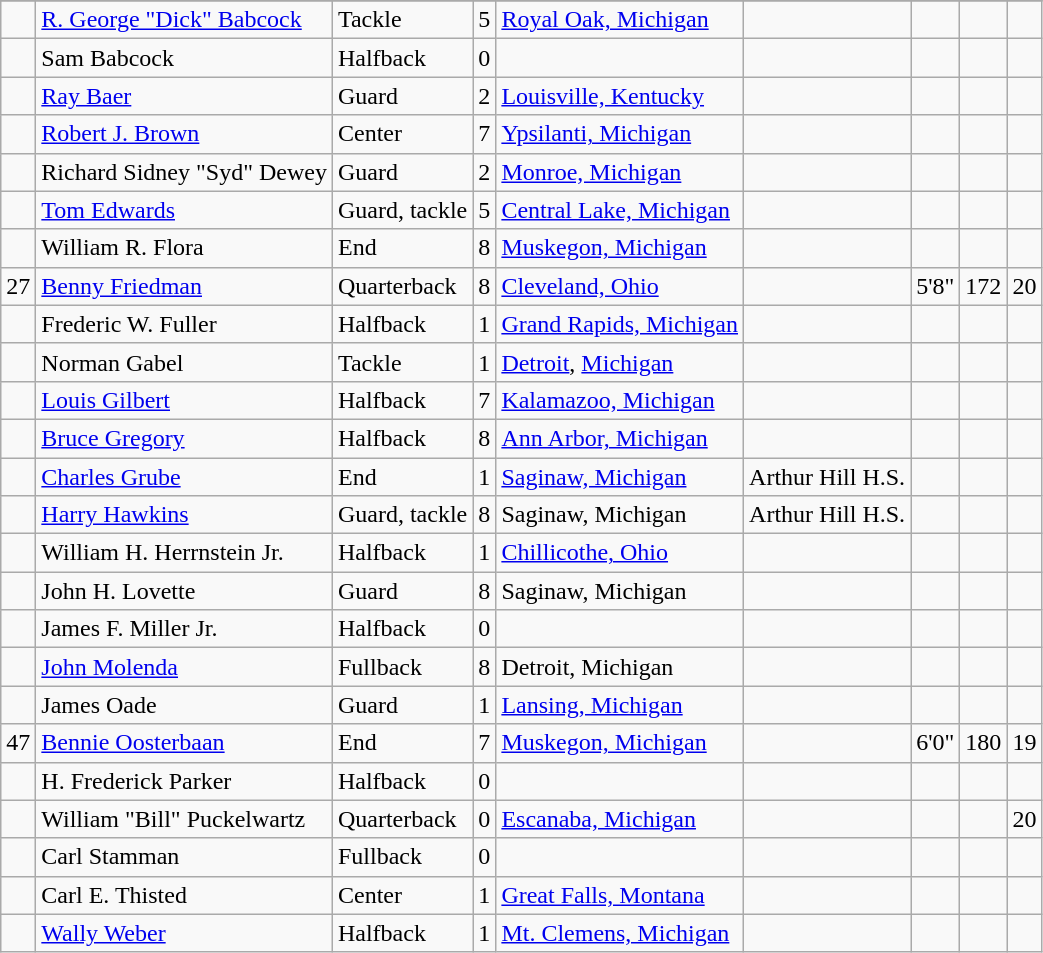<table class="wikitable">
<tr>
</tr>
<tr>
<td></td>
<td><a href='#'>R. George "Dick" Babcock</a></td>
<td>Tackle</td>
<td>5</td>
<td><a href='#'>Royal Oak, Michigan</a></td>
<td></td>
<td></td>
<td></td>
<td></td>
</tr>
<tr>
<td></td>
<td>Sam Babcock</td>
<td>Halfback</td>
<td>0</td>
<td></td>
<td></td>
<td></td>
<td></td>
<td></td>
</tr>
<tr>
<td></td>
<td><a href='#'>Ray Baer</a></td>
<td>Guard</td>
<td>2</td>
<td><a href='#'>Louisville, Kentucky</a></td>
<td></td>
<td></td>
<td></td>
<td></td>
</tr>
<tr>
<td></td>
<td><a href='#'>Robert J. Brown</a></td>
<td>Center</td>
<td>7</td>
<td><a href='#'>Ypsilanti, Michigan</a></td>
<td></td>
<td></td>
<td></td>
<td></td>
</tr>
<tr>
<td></td>
<td>Richard Sidney "Syd" Dewey</td>
<td>Guard</td>
<td>2</td>
<td><a href='#'>Monroe, Michigan</a></td>
<td></td>
<td></td>
<td></td>
<td></td>
</tr>
<tr>
<td></td>
<td><a href='#'>Tom Edwards</a></td>
<td>Guard, tackle</td>
<td>5</td>
<td><a href='#'>Central Lake, Michigan</a></td>
<td></td>
<td></td>
<td></td>
<td></td>
</tr>
<tr>
<td></td>
<td>William R. Flora</td>
<td>End</td>
<td>8</td>
<td><a href='#'>Muskegon, Michigan</a></td>
<td></td>
<td></td>
<td></td>
<td></td>
</tr>
<tr>
<td>27</td>
<td><a href='#'>Benny Friedman</a></td>
<td>Quarterback</td>
<td>8</td>
<td><a href='#'>Cleveland, Ohio</a></td>
<td></td>
<td>5'8"</td>
<td>172</td>
<td>20</td>
</tr>
<tr>
<td></td>
<td>Frederic W. Fuller</td>
<td>Halfback</td>
<td>1</td>
<td><a href='#'>Grand Rapids, Michigan</a></td>
<td></td>
<td></td>
<td></td>
<td></td>
</tr>
<tr>
<td></td>
<td>Norman Gabel</td>
<td>Tackle</td>
<td>1</td>
<td><a href='#'>Detroit</a>, <a href='#'>Michigan</a></td>
<td></td>
<td></td>
<td></td>
<td></td>
</tr>
<tr>
<td></td>
<td><a href='#'>Louis Gilbert</a></td>
<td>Halfback</td>
<td>7</td>
<td><a href='#'>Kalamazoo, Michigan</a></td>
<td></td>
<td></td>
<td></td>
<td></td>
</tr>
<tr>
<td></td>
<td><a href='#'>Bruce Gregory</a></td>
<td>Halfback</td>
<td>8</td>
<td><a href='#'>Ann Arbor, Michigan</a></td>
<td></td>
<td></td>
<td></td>
<td></td>
</tr>
<tr>
<td></td>
<td><a href='#'>Charles Grube</a></td>
<td>End</td>
<td>1</td>
<td><a href='#'>Saginaw, Michigan</a></td>
<td>Arthur Hill H.S.</td>
<td></td>
<td></td>
<td></td>
</tr>
<tr>
<td></td>
<td><a href='#'>Harry Hawkins</a></td>
<td>Guard, tackle</td>
<td>8</td>
<td>Saginaw, Michigan</td>
<td>Arthur Hill H.S.</td>
<td></td>
<td></td>
<td></td>
</tr>
<tr>
<td></td>
<td>William H. Herrnstein Jr.</td>
<td>Halfback</td>
<td>1</td>
<td><a href='#'>Chillicothe, Ohio</a></td>
<td></td>
<td></td>
<td></td>
<td></td>
</tr>
<tr>
<td></td>
<td>John H. Lovette</td>
<td>Guard</td>
<td>8</td>
<td>Saginaw, Michigan</td>
<td></td>
<td></td>
<td></td>
<td></td>
</tr>
<tr>
<td></td>
<td>James F. Miller Jr.</td>
<td>Halfback</td>
<td>0</td>
<td></td>
<td></td>
<td></td>
<td></td>
<td></td>
</tr>
<tr>
<td></td>
<td><a href='#'>John Molenda</a></td>
<td>Fullback</td>
<td>8</td>
<td>Detroit, Michigan</td>
<td></td>
<td></td>
<td></td>
<td></td>
</tr>
<tr>
<td></td>
<td>James Oade</td>
<td>Guard</td>
<td>1</td>
<td><a href='#'>Lansing, Michigan</a></td>
<td></td>
<td></td>
<td></td>
<td></td>
</tr>
<tr>
<td>47</td>
<td><a href='#'>Bennie Oosterbaan</a></td>
<td>End</td>
<td>7</td>
<td><a href='#'>Muskegon, Michigan</a></td>
<td></td>
<td>6'0"</td>
<td>180</td>
<td>19</td>
</tr>
<tr>
<td></td>
<td>H. Frederick Parker</td>
<td>Halfback</td>
<td>0</td>
<td></td>
<td></td>
<td></td>
<td></td>
<td></td>
</tr>
<tr>
<td></td>
<td>William "Bill" Puckelwartz</td>
<td>Quarterback</td>
<td>0</td>
<td><a href='#'>Escanaba, Michigan</a></td>
<td></td>
<td></td>
<td></td>
<td>20</td>
</tr>
<tr>
<td></td>
<td>Carl Stamman</td>
<td>Fullback</td>
<td>0</td>
<td></td>
<td></td>
<td></td>
<td></td>
<td></td>
</tr>
<tr>
<td></td>
<td>Carl E. Thisted</td>
<td>Center</td>
<td>1</td>
<td><a href='#'>Great Falls, Montana</a></td>
<td></td>
<td></td>
<td></td>
<td></td>
</tr>
<tr>
<td></td>
<td><a href='#'>Wally Weber</a></td>
<td>Halfback</td>
<td>1</td>
<td><a href='#'>Mt. Clemens, Michigan</a></td>
<td></td>
<td></td>
<td></td>
<td></td>
</tr>
</table>
